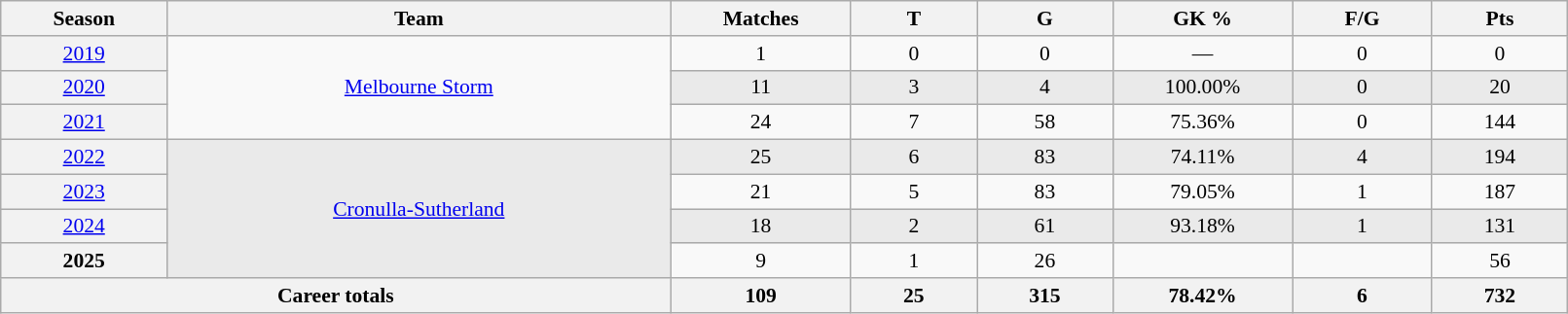<table class="wikitable sortable"  style="font-size:90%; text-align:center; width:85%;">
<tr>
<th width=2%>Season</th>
<th width=8%>Team</th>
<th width=2%>Matches</th>
<th width=2%>T</th>
<th width=2%>G</th>
<th width=2%>GK %</th>
<th width=2%>F/G</th>
<th width=2%>Pts</th>
</tr>
<tr>
<th scope="row" style="text-align:center; font-weight:normal"><a href='#'>2019</a></th>
<td rowspan="3" style="text-align:center;"> <a href='#'>Melbourne Storm</a></td>
<td>1</td>
<td>0</td>
<td>0</td>
<td>—</td>
<td>0</td>
<td>0</td>
</tr>
<tr style="background:#eaeaea;">
<th scope="row" style="text-align:center; font-weight:normal"><a href='#'>2020</a></th>
<td>11</td>
<td>3</td>
<td>4</td>
<td>100.00%</td>
<td>0</td>
<td>20</td>
</tr>
<tr>
<th scope="row" style="text-align:center; font-weight:normal"><a href='#'>2021</a></th>
<td>24</td>
<td>7</td>
<td>58</td>
<td>75.36%</td>
<td>0</td>
<td>144</td>
</tr>
<tr style="background:#eaeaea;">
<th scope="row" style="text-align:center; font-weight:normal"><a href='#'>2022</a></th>
<td rowspan="4" style="text-align:center;"> <a href='#'>Cronulla-Sutherland</a></td>
<td>25</td>
<td>6</td>
<td>83</td>
<td>74.11%</td>
<td>4</td>
<td>194</td>
</tr>
<tr>
<th scope="row" style="text-align:center; font-weight:normal"><a href='#'>2023</a></th>
<td>21</td>
<td>5</td>
<td>83</td>
<td>79.05%</td>
<td>1</td>
<td>187</td>
</tr>
<tr style="background:#eaeaea;">
<th scope="row" style="text-align:center; font-weight:normal"><a href='#'>2024</a></th>
<td>18</td>
<td>2</td>
<td>61</td>
<td>93.18%</td>
<td>1</td>
<td>131</td>
</tr>
<tr>
<th>2025</th>
<td>9</td>
<td>1</td>
<td>26</td>
<td></td>
<td></td>
<td>56</td>
</tr>
<tr class="sortbottom">
<th colspan="2">Career totals</th>
<th>109</th>
<th>25</th>
<th>315</th>
<th>78.42%</th>
<th>6</th>
<th>732</th>
</tr>
</table>
